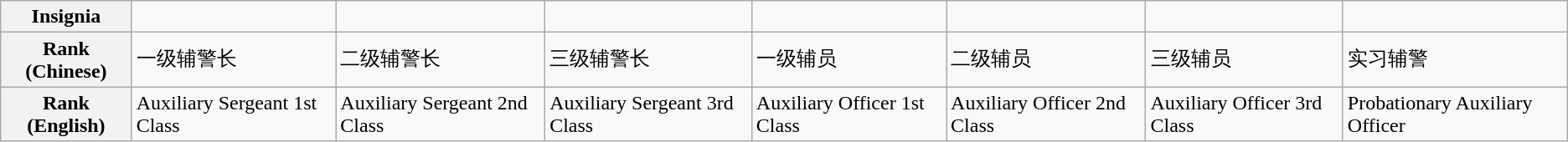<table class="wikitable">
<tr>
<th>Insignia</th>
<td></td>
<td></td>
<td></td>
<td></td>
<td></td>
<td></td>
<td></td>
</tr>
<tr>
<th>Rank (Chinese)</th>
<td>一级辅警长</td>
<td>二级辅警长</td>
<td>三级辅警长</td>
<td>一级辅员</td>
<td>二级辅员</td>
<td>三级辅员</td>
<td>实习辅警</td>
</tr>
<tr>
<th>Rank (English)</th>
<td>Auxiliary Sergeant 1st Class</td>
<td>Auxiliary Sergeant 2nd Class</td>
<td>Auxiliary Sergeant 3rd Class</td>
<td>Auxiliary Officer 1st Class</td>
<td>Auxiliary Officer 2nd Class</td>
<td>Auxiliary Officer 3rd Class</td>
<td>Probationary Auxiliary Officer</td>
</tr>
</table>
